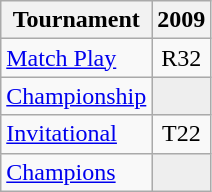<table class="wikitable" style="text-align:center;">
<tr>
<th>Tournament</th>
<th>2009</th>
</tr>
<tr>
<td align="left"><a href='#'>Match Play</a></td>
<td>R32</td>
</tr>
<tr>
<td align="left"><a href='#'>Championship</a></td>
<td style="background:#eeeeee;"></td>
</tr>
<tr>
<td align="left"><a href='#'>Invitational</a></td>
<td>T22</td>
</tr>
<tr>
<td align="left"><a href='#'>Champions</a></td>
<td style="background:#eeeeee;"></td>
</tr>
</table>
